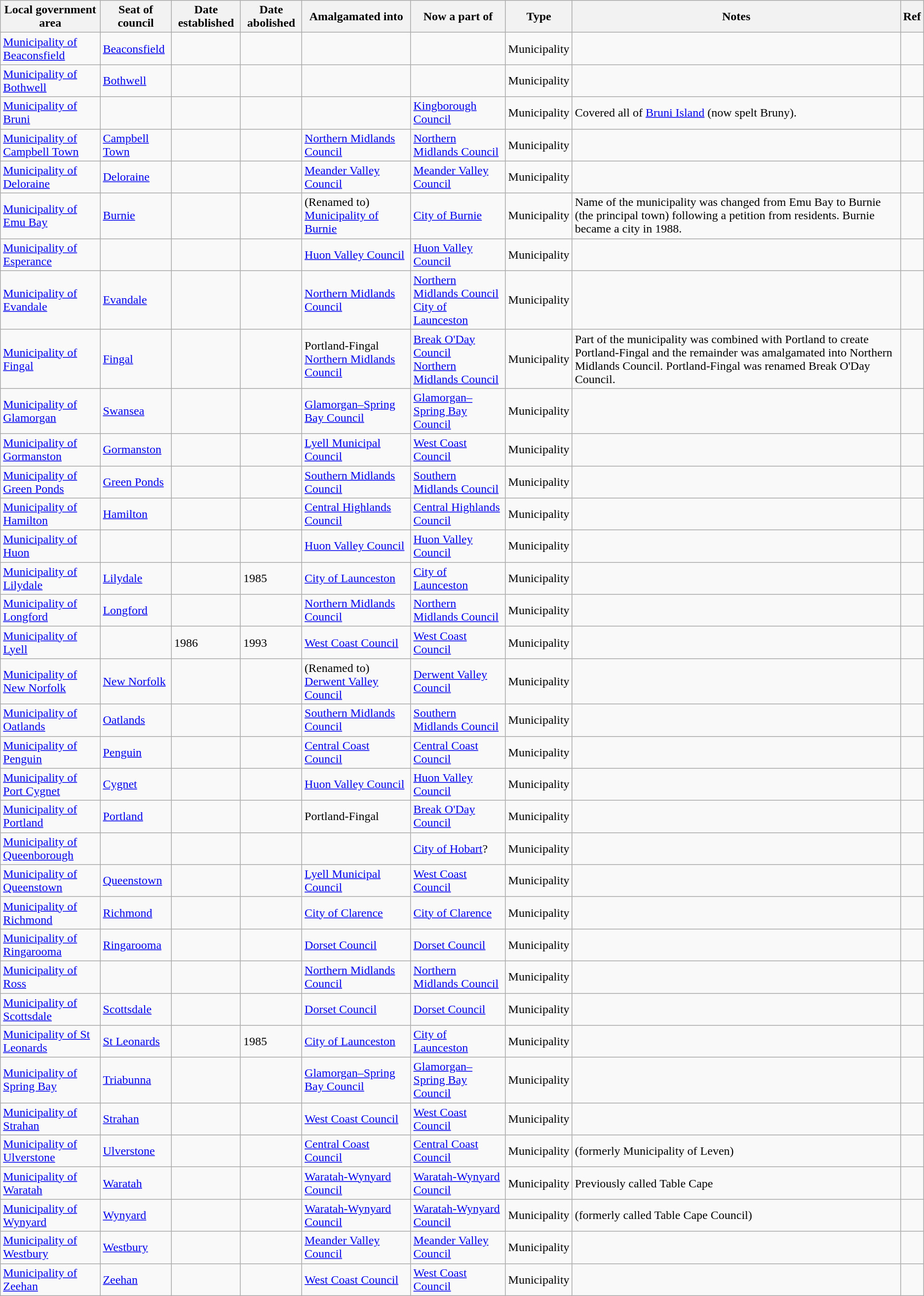<table class="wikitable sortable">
<tr>
<th scope="col">Local government area</th>
<th scope="col">Seat of council</th>
<th scope="col">Date established</th>
<th scope="col">Date abolished</th>
<th scope="col">Amalgamated into</th>
<th scope="col">Now a part of</th>
<th scope="col">Type</th>
<th scope="col">Notes</th>
<th scope="col">Ref</th>
</tr>
<tr>
<td><a href='#'>Municipality of Beaconsfield</a></td>
<td><a href='#'>Beaconsfield</a></td>
<td></td>
<td></td>
<td></td>
<td></td>
<td>Municipality</td>
<td></td>
<td></td>
</tr>
<tr>
<td><a href='#'>Municipality of Bothwell</a></td>
<td><a href='#'>Bothwell</a></td>
<td></td>
<td></td>
<td></td>
<td></td>
<td>Municipality</td>
<td></td>
<td></td>
</tr>
<tr>
<td><a href='#'>Municipality of Bruni</a></td>
<td></td>
<td></td>
<td></td>
<td></td>
<td><a href='#'>Kingborough Council</a></td>
<td>Municipality</td>
<td>Covered all of <a href='#'>Bruni Island</a> (now spelt Bruny).</td>
<td></td>
</tr>
<tr>
<td><a href='#'>Municipality of Campbell Town</a></td>
<td><a href='#'>Campbell Town</a></td>
<td></td>
<td></td>
<td><a href='#'>Northern Midlands Council</a></td>
<td><a href='#'>Northern Midlands Council</a></td>
<td>Municipality</td>
<td></td>
<td></td>
</tr>
<tr>
<td><a href='#'>Municipality of Deloraine</a></td>
<td><a href='#'>Deloraine</a></td>
<td></td>
<td></td>
<td><a href='#'>Meander Valley Council</a></td>
<td><a href='#'>Meander Valley Council</a></td>
<td>Municipality</td>
<td></td>
<td></td>
</tr>
<tr>
<td><a href='#'>Municipality of Emu Bay</a></td>
<td><a href='#'>Burnie</a></td>
<td></td>
<td></td>
<td>(Renamed to) <a href='#'>Municipality of Burnie</a></td>
<td><a href='#'>City of Burnie</a></td>
<td>Municipality</td>
<td>Name of the municipality was changed from Emu Bay to Burnie (the principal town) following a petition from residents. Burnie became a city in 1988.</td>
<td></td>
</tr>
<tr>
<td><a href='#'>Municipality of Esperance</a></td>
<td></td>
<td></td>
<td></td>
<td><a href='#'>Huon Valley Council</a></td>
<td><a href='#'>Huon Valley Council</a></td>
<td>Municipality</td>
<td></td>
<td> </td>
</tr>
<tr>
<td><a href='#'>Municipality of Evandale</a></td>
<td><a href='#'>Evandale</a></td>
<td></td>
<td></td>
<td><a href='#'>Northern Midlands Council</a></td>
<td><a href='#'>Northern Midlands Council</a> <br> <a href='#'>City of Launceston</a></td>
<td>Municipality</td>
<td></td>
<td></td>
</tr>
<tr>
<td><a href='#'>Municipality of Fingal</a></td>
<td><a href='#'>Fingal</a></td>
<td></td>
<td></td>
<td>Portland-Fingal <br> <a href='#'>Northern Midlands Council</a></td>
<td><a href='#'>Break O'Day Council</a> <br> <a href='#'>Northern Midlands Council</a></td>
<td>Municipality</td>
<td>Part of the municipality was combined with Portland to create Portland-Fingal and the remainder was amalgamated into Northern Midlands Council. Portland-Fingal was renamed Break O'Day Council.</td>
<td>  </td>
</tr>
<tr>
<td><a href='#'>Municipality of Glamorgan</a></td>
<td><a href='#'>Swansea</a></td>
<td></td>
<td></td>
<td><a href='#'>Glamorgan–Spring Bay Council</a></td>
<td><a href='#'>Glamorgan–Spring Bay Council</a></td>
<td>Municipality</td>
<td></td>
<td></td>
</tr>
<tr>
<td><a href='#'>Municipality of Gormanston</a></td>
<td><a href='#'>Gormanston</a></td>
<td></td>
<td></td>
<td><a href='#'>Lyell Municipal Council</a></td>
<td><a href='#'>West Coast Council</a></td>
<td>Municipality</td>
<td></td>
<td> </td>
</tr>
<tr>
<td><a href='#'>Municipality of Green Ponds</a></td>
<td><a href='#'>Green Ponds</a></td>
<td></td>
<td></td>
<td><a href='#'>Southern Midlands Council</a></td>
<td><a href='#'>Southern Midlands Council</a></td>
<td>Municipality</td>
<td></td>
<td></td>
</tr>
<tr>
<td><a href='#'>Municipality of Hamilton</a></td>
<td><a href='#'>Hamilton</a></td>
<td></td>
<td></td>
<td><a href='#'>Central Highlands Council</a></td>
<td><a href='#'>Central Highlands Council</a></td>
<td>Municipality</td>
<td></td>
<td></td>
</tr>
<tr>
<td><a href='#'>Municipality of Huon</a></td>
<td></td>
<td></td>
<td></td>
<td><a href='#'>Huon Valley Council</a></td>
<td><a href='#'>Huon Valley Council</a></td>
<td>Municipality</td>
<td></td>
<td></td>
</tr>
<tr>
<td><a href='#'>Municipality of Lilydale</a></td>
<td><a href='#'>Lilydale</a></td>
<td></td>
<td>1985</td>
<td><a href='#'>City of Launceston</a></td>
<td><a href='#'>City of Launceston</a></td>
<td>Municipality</td>
<td></td>
<td> </td>
</tr>
<tr>
<td><a href='#'>Municipality of Longford</a></td>
<td><a href='#'>Longford</a></td>
<td></td>
<td></td>
<td><a href='#'>Northern Midlands Council</a></td>
<td><a href='#'>Northern Midlands Council</a></td>
<td>Municipality</td>
<td></td>
<td></td>
</tr>
<tr>
<td><a href='#'>Municipality of Lyell</a></td>
<td></td>
<td>1986</td>
<td>1993</td>
<td><a href='#'>West Coast Council</a></td>
<td><a href='#'>West Coast Council</a></td>
<td>Municipality</td>
<td></td>
</tr>
<tr>
<td><a href='#'>Municipality of New Norfolk</a></td>
<td><a href='#'>New Norfolk</a></td>
<td></td>
<td></td>
<td>(Renamed to) <a href='#'>Derwent Valley Council</a></td>
<td><a href='#'>Derwent Valley Council</a></td>
<td>Municipality</td>
<td></td>
<td></td>
</tr>
<tr>
<td><a href='#'>Municipality of Oatlands</a></td>
<td><a href='#'>Oatlands</a></td>
<td></td>
<td></td>
<td><a href='#'>Southern Midlands Council</a></td>
<td><a href='#'>Southern Midlands Council</a></td>
<td>Municipality</td>
<td></td>
<td></td>
</tr>
<tr>
<td><a href='#'>Municipality of Penguin</a></td>
<td><a href='#'>Penguin</a></td>
<td></td>
<td></td>
<td><a href='#'>Central Coast Council</a></td>
<td><a href='#'>Central Coast Council</a></td>
<td>Municipality</td>
<td></td>
<td></td>
</tr>
<tr>
<td><a href='#'>Municipality of Port Cygnet</a></td>
<td><a href='#'>Cygnet</a></td>
<td></td>
<td></td>
<td><a href='#'>Huon Valley Council</a></td>
<td><a href='#'>Huon Valley Council</a></td>
<td>Municipality</td>
<td></td>
<td></td>
</tr>
<tr>
<td><a href='#'>Municipality of Portland</a></td>
<td><a href='#'>Portland</a></td>
<td></td>
<td></td>
<td>Portland-Fingal</td>
<td><a href='#'>Break O'Day Council</a></td>
<td>Municipality</td>
<td></td>
<td></td>
</tr>
<tr>
<td><a href='#'>Municipality of Queenborough</a></td>
<td></td>
<td></td>
<td></td>
<td></td>
<td><a href='#'>City of Hobart</a>?</td>
<td>Municipality</td>
<td></td>
<td></td>
</tr>
<tr>
<td><a href='#'>Municipality of Queenstown</a></td>
<td><a href='#'>Queenstown</a></td>
<td></td>
<td></td>
<td><a href='#'>Lyell Municipal Council</a></td>
<td><a href='#'>West Coast Council</a></td>
<td>Municipality</td>
<td></td>
<td> </td>
</tr>
<tr>
<td><a href='#'>Municipality of Richmond</a></td>
<td><a href='#'>Richmond</a></td>
<td></td>
<td></td>
<td><a href='#'>City of Clarence</a></td>
<td><a href='#'>City of Clarence</a></td>
<td>Municipality</td>
<td></td>
<td></td>
</tr>
<tr>
<td><a href='#'>Municipality of Ringarooma</a></td>
<td><a href='#'>Ringarooma</a></td>
<td></td>
<td></td>
<td><a href='#'>Dorset Council</a></td>
<td><a href='#'>Dorset Council</a></td>
<td>Municipality</td>
<td></td>
<td></td>
</tr>
<tr>
<td><a href='#'>Municipality of Ross</a></td>
<td></td>
<td></td>
<td></td>
<td><a href='#'>Northern Midlands Council</a></td>
<td><a href='#'>Northern Midlands Council</a></td>
<td>Municipality</td>
<td></td>
<td></td>
</tr>
<tr>
<td><a href='#'>Municipality of Scottsdale</a></td>
<td><a href='#'>Scottsdale</a></td>
<td></td>
<td></td>
<td><a href='#'>Dorset Council</a></td>
<td><a href='#'>Dorset Council</a></td>
<td>Municipality</td>
<td></td>
<td></td>
</tr>
<tr>
<td><a href='#'>Municipality of St Leonards</a></td>
<td><a href='#'>St Leonards</a></td>
<td></td>
<td>1985</td>
<td><a href='#'>City of Launceston</a></td>
<td><a href='#'>City of Launceston</a></td>
<td>Municipality</td>
<td></td>
<td> </td>
</tr>
<tr>
<td><a href='#'>Municipality of Spring Bay</a></td>
<td><a href='#'>Triabunna</a></td>
<td></td>
<td></td>
<td><a href='#'>Glamorgan–Spring Bay Council</a></td>
<td><a href='#'>Glamorgan–Spring Bay Council</a></td>
<td>Municipality</td>
<td></td>
<td></td>
</tr>
<tr>
<td><a href='#'>Municipality of Strahan</a></td>
<td><a href='#'>Strahan</a></td>
<td></td>
<td></td>
<td><a href='#'>West Coast Council</a></td>
<td><a href='#'>West Coast Council</a></td>
<td>Municipality</td>
<td></td>
<td></td>
</tr>
<tr>
<td><a href='#'>Municipality of Ulverstone</a></td>
<td><a href='#'>Ulverstone</a></td>
<td></td>
<td></td>
<td><a href='#'>Central Coast Council</a></td>
<td><a href='#'>Central Coast Council</a></td>
<td>Municipality</td>
<td>(formerly Municipality of Leven)</td>
<td> </td>
</tr>
<tr>
<td><a href='#'>Municipality of Waratah</a></td>
<td><a href='#'>Waratah</a></td>
<td></td>
<td></td>
<td><a href='#'>Waratah-Wynyard Council</a></td>
<td><a href='#'>Waratah-Wynyard Council</a></td>
<td>Municipality</td>
<td>Previously called Table Cape</td>
<td></td>
</tr>
<tr>
<td><a href='#'>Municipality of Wynyard</a></td>
<td><a href='#'>Wynyard</a></td>
<td></td>
<td></td>
<td><a href='#'>Waratah-Wynyard Council</a></td>
<td><a href='#'>Waratah-Wynyard Council</a></td>
<td>Municipality</td>
<td>(formerly called Table Cape Council)</td>
<td> </td>
</tr>
<tr>
<td><a href='#'>Municipality of Westbury</a></td>
<td><a href='#'>Westbury</a></td>
<td></td>
<td></td>
<td><a href='#'>Meander Valley Council</a></td>
<td><a href='#'>Meander Valley Council</a></td>
<td>Municipality</td>
<td></td>
<td></td>
</tr>
<tr>
<td><a href='#'>Municipality of Zeehan</a></td>
<td><a href='#'>Zeehan</a></td>
<td></td>
<td></td>
<td><a href='#'>West Coast Council</a></td>
<td><a href='#'>West Coast Council</a></td>
<td>Municipality</td>
<td></td>
<td></td>
</tr>
</table>
